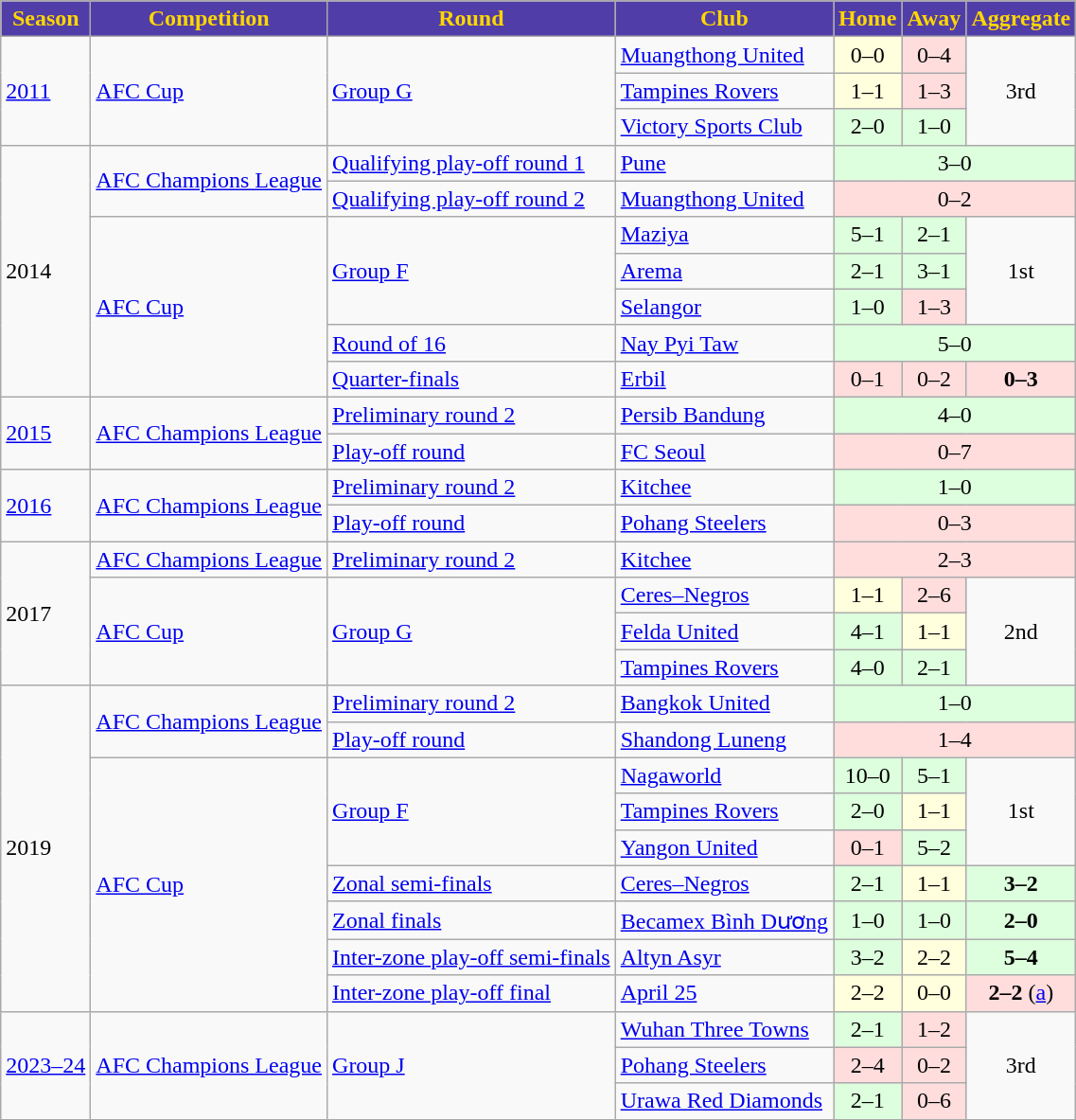<table class="wikitable">
<tr>
<th style="background:#513da7; color:#FFD700">Season</th>
<th style="background:#513da7; color:#FFD700">Competition</th>
<th style="background:#513da7; color:#FFD700">Round</th>
<th style="background:#513da7; color:#FFD700">Club</th>
<th style="background:#513da7; color:#FFD700">Home</th>
<th style="background:#513da7; color:#FFD700">Away</th>
<th style="background:#513da7; color:#FFD700">Aggregate</th>
</tr>
<tr>
<td rowspan="3"><a href='#'>2011</a></td>
<td rowspan="3"><a href='#'>AFC Cup</a></td>
<td rowspan="3"><a href='#'>Group G</a></td>
<td> <a href='#'>Muangthong United</a></td>
<td style="text-align:center; background:#ffd;">0–0</td>
<td style="text-align:center; background:#fdd;">0–4</td>
<td rowspan="3" style="text-align:center;">3rd</td>
</tr>
<tr>
<td> <a href='#'>Tampines Rovers</a></td>
<td style="text-align:center; background:#ffd;">1–1</td>
<td style="text-align:center; background:#fdd;">1–3</td>
</tr>
<tr>
<td> <a href='#'>Victory Sports Club</a></td>
<td style="text-align:center; background:#dfd;">2–0</td>
<td style="text-align:center; background:#dfd;">1–0</td>
</tr>
<tr>
<td rowspan=7>2014</td>
<td rowspan=2><a href='#'>AFC Champions League</a></td>
<td><a href='#'>Qualifying play-off round 1</a></td>
<td> <a href='#'>Pune</a></td>
<td colspan="3" style="text-align:center; background:#dfd;">3–0</td>
</tr>
<tr>
<td><a href='#'>Qualifying play-off round 2</a></td>
<td> <a href='#'>Muangthong United</a></td>
<td colspan="3" style="text-align:center; background:#fdd;">0–2</td>
</tr>
<tr>
<td rowspan="5"><a href='#'>AFC Cup</a></td>
<td rowspan="3"><a href='#'>Group F</a></td>
<td> <a href='#'>Maziya</a></td>
<td style="text-align:center; background:#dfd;">5–1</td>
<td style="text-align:center; background:#dfd;">2–1</td>
<td rowspan="3" style="text-align:center">1st</td>
</tr>
<tr>
<td> <a href='#'>Arema</a></td>
<td style="text-align:center; background:#dfd;">2–1</td>
<td style="text-align:center; background:#dfd;">3–1</td>
</tr>
<tr>
<td> <a href='#'>Selangor</a></td>
<td style="text-align:center; background:#dfd;">1–0</td>
<td style="text-align:center; background:#fdd;">1–3</td>
</tr>
<tr>
<td><a href='#'>Round of 16</a></td>
<td> <a href='#'>Nay Pyi Taw</a></td>
<td colspan="3" style="text-align:center; background:#dfd;">5–0</td>
</tr>
<tr>
<td><a href='#'>Quarter-finals</a></td>
<td> <a href='#'>Erbil</a></td>
<td style="text-align:center; background:#fdd;">0–1</td>
<td style="text-align:center; background:#fdd;">0–2</td>
<td style="text-align:center; background:#fdd;"><strong>0–3</strong></td>
</tr>
<tr>
<td rowspan=2><a href='#'>2015</a></td>
<td rowspan=2><a href='#'>AFC Champions League</a></td>
<td><a href='#'>Preliminary round 2</a></td>
<td> <a href='#'>Persib Bandung</a></td>
<td colspan="3" style="text-align:center; background:#dfd;">4–0</td>
</tr>
<tr>
<td><a href='#'>Play-off round</a></td>
<td> <a href='#'>FC Seoul</a></td>
<td colspan="3" style="text-align:center; background:#fdd;">0–7</td>
</tr>
<tr>
<td rowspan=2><a href='#'>2016</a></td>
<td rowspan=2><a href='#'>AFC Champions League</a></td>
<td><a href='#'>Preliminary round 2</a></td>
<td> <a href='#'>Kitchee</a></td>
<td colspan="3" style="text-align:center; background:#dfd;">1–0</td>
</tr>
<tr>
<td><a href='#'>Play-off round</a></td>
<td> <a href='#'>Pohang Steelers</a></td>
<td colspan="3" style="text-align:center; background:#fdd;">0–3</td>
</tr>
<tr>
<td rowspan=4>2017</td>
<td rowspan=1><a href='#'>AFC Champions League</a></td>
<td><a href='#'>Preliminary round 2</a></td>
<td> <a href='#'>Kitchee</a></td>
<td colspan="3" style="text-align:center; background:#fdd;">2–3</td>
</tr>
<tr>
<td rowspan=3><a href='#'>AFC Cup</a></td>
<td rowspan="3"><a href='#'>Group G</a></td>
<td> <a href='#'>Ceres–Negros</a></td>
<td style="text-align:center; background:#ffd;">1–1</td>
<td style="text-align:center; background:#fdd;">2–6</td>
<td rowspan="3" style="text-align:center">2nd</td>
</tr>
<tr>
<td> <a href='#'>Felda United</a></td>
<td style="text-align:center; background:#dfd;">4–1</td>
<td style="text-align:center; background:#ffd;">1–1</td>
</tr>
<tr>
<td> <a href='#'>Tampines Rovers</a></td>
<td style="text-align:center; background:#dfd;">4–0</td>
<td style="text-align:center; background:#dfd;">2–1</td>
</tr>
<tr>
<td rowspan=9>2019</td>
<td rowspan="2"><a href='#'>AFC Champions League</a></td>
<td><a href='#'>Preliminary round 2</a></td>
<td> <a href='#'>Bangkok United</a></td>
<td colspan="3" style="text-align:center; background:#dfd;">1–0</td>
</tr>
<tr>
<td><a href='#'>Play-off round</a></td>
<td> <a href='#'>Shandong Luneng</a></td>
<td colspan="3" style="text-align:center; background:#fdd;">1–4</td>
</tr>
<tr>
<td rowspan=7><a href='#'>AFC Cup</a></td>
<td rowspan="3"><a href='#'>Group F</a></td>
<td> <a href='#'>Nagaworld</a></td>
<td style="text-align:center; background:#dfd;">10–0</td>
<td style="text-align:center; background:#dfd;">5–1</td>
<td rowspan="3" style="text-align:center">1st</td>
</tr>
<tr>
<td> <a href='#'>Tampines Rovers</a></td>
<td style="text-align:center; background:#dfd;">2–0</td>
<td style="text-align:center; background:#ffd;">1–1</td>
</tr>
<tr>
<td style="text-align:left"> <a href='#'>Yangon United</a></td>
<td style="text-align:center; background:#fdd;">0–1</td>
<td style="text-align:center; background:#dfd;">5–2</td>
</tr>
<tr>
<td><a href='#'>Zonal semi-finals</a></td>
<td> <a href='#'>Ceres–Negros</a></td>
<td style="text-align:center; background:#dfd;">2–1</td>
<td style="text-align:center; background:#ffd;">1–1</td>
<td style="text-align:center; background:#dfd;"><strong>3–2</strong></td>
</tr>
<tr>
<td><a href='#'>Zonal finals</a></td>
<td> <a href='#'>Becamex Bình Dương</a></td>
<td style="text-align:center; background:#dfd;">1–0</td>
<td style="text-align:center; background:#dfd;">1–0</td>
<td style="text-align:center; background:#dfd;"><strong>2–0</strong></td>
</tr>
<tr>
<td><a href='#'>Inter-zone play-off semi-finals</a></td>
<td> <a href='#'>Altyn Asyr</a></td>
<td style="text-align:center; background:#dfd;">3–2</td>
<td style="text-align:center; background:#ffd;">2–2</td>
<td style="text-align:center; background:#dfd;"><strong>5–4</strong></td>
</tr>
<tr>
<td><a href='#'>Inter-zone play-off final</a></td>
<td> <a href='#'>April 25</a></td>
<td style="text-align:center; background:#ffd;">2–2</td>
<td style="text-align:center; background:#ffd;">0–0</td>
<td style="text-align:center; background:#fdd;"><strong>2–2</strong> (<a href='#'>a</a>)</td>
</tr>
<tr>
<td rowspan="3"><a href='#'>2023–24</a></td>
<td rowspan="3"><a href='#'>AFC Champions League</a></td>
<td rowspan="3"><a href='#'>Group J</a></td>
<td> <a href='#'>Wuhan Three Towns</a></td>
<td style="text-align:center; background:#dfd;">2–1</td>
<td style="text-align:center; background:#fdd;">1–2</td>
<td rowspan="3" style="text-align:center;">3rd</td>
</tr>
<tr>
<td> <a href='#'>Pohang Steelers</a></td>
<td style="text-align:center; background:#fdd;">2–4</td>
<td style="text-align:center; background:#fdd;">0–2</td>
</tr>
<tr>
<td> <a href='#'>Urawa Red Diamonds</a></td>
<td style="text-align:center; background:#dfd;">2–1</td>
<td style="text-align:center; background:#fdd;">0–6</td>
</tr>
</table>
